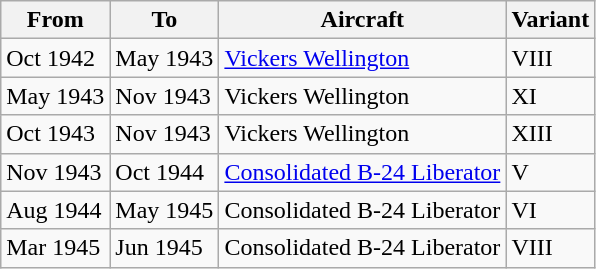<table class="wikitable">
<tr>
<th>From</th>
<th>To</th>
<th>Aircraft</th>
<th>Variant</th>
</tr>
<tr>
<td>Oct 1942</td>
<td>May 1943</td>
<td><a href='#'>Vickers Wellington</a></td>
<td>VIII</td>
</tr>
<tr>
<td>May 1943</td>
<td>Nov 1943</td>
<td>Vickers Wellington</td>
<td>XI</td>
</tr>
<tr>
<td>Oct 1943</td>
<td>Nov 1943</td>
<td>Vickers Wellington</td>
<td>XIII</td>
</tr>
<tr>
<td>Nov 1943</td>
<td>Oct 1944</td>
<td><a href='#'>Consolidated B-24 Liberator</a></td>
<td>V</td>
</tr>
<tr>
<td>Aug 1944</td>
<td>May 1945</td>
<td>Consolidated B-24 Liberator</td>
<td>VI</td>
</tr>
<tr>
<td>Mar 1945</td>
<td>Jun 1945</td>
<td>Consolidated B-24 Liberator</td>
<td>VIII</td>
</tr>
</table>
